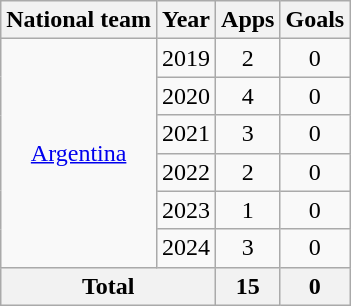<table class=wikitable style=text-align:center>
<tr>
<th>National team</th>
<th>Year</th>
<th>Apps</th>
<th>Goals</th>
</tr>
<tr>
<td rowspan="6"><a href='#'>Argentina</a></td>
<td>2019</td>
<td>2</td>
<td>0</td>
</tr>
<tr>
<td>2020</td>
<td>4</td>
<td>0</td>
</tr>
<tr>
<td>2021</td>
<td>3</td>
<td>0</td>
</tr>
<tr>
<td>2022</td>
<td>2</td>
<td>0</td>
</tr>
<tr>
<td>2023</td>
<td>1</td>
<td>0</td>
</tr>
<tr>
<td>2024</td>
<td>3</td>
<td>0</td>
</tr>
<tr>
<th colspan="2">Total</th>
<th>15</th>
<th>0</th>
</tr>
</table>
